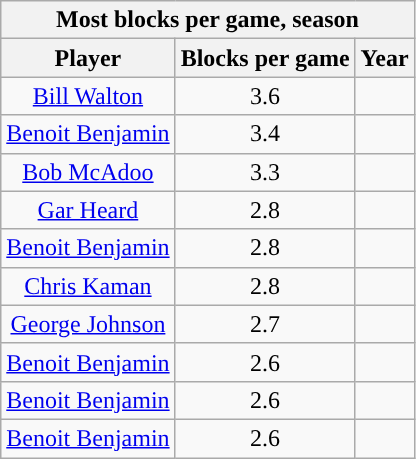<table class="wikitable sortable" style="text-align:center">
<tr>
<th colspan="3">Most blocks per game, season</th>
</tr>
<tr>
<th>Player</th>
<th>Blocks per game</th>
<th>Year</th>
</tr>
<tr>
<td><a href='#'>Bill Walton</a></td>
<td>3.6</td>
<td></td>
</tr>
<tr>
<td><a href='#'>Benoit Benjamin</a></td>
<td>3.4</td>
<td></td>
</tr>
<tr>
<td><a href='#'>Bob McAdoo</a></td>
<td>3.3</td>
<td></td>
</tr>
<tr>
<td><a href='#'>Gar Heard</a></td>
<td>2.8</td>
<td></td>
</tr>
<tr>
<td><a href='#'>Benoit Benjamin</a></td>
<td>2.8</td>
<td></td>
</tr>
<tr>
<td><a href='#'>Chris Kaman</a></td>
<td>2.8</td>
<td></td>
</tr>
<tr>
<td><a href='#'>George Johnson</a></td>
<td>2.7</td>
<td></td>
</tr>
<tr>
<td><a href='#'>Benoit Benjamin</a></td>
<td>2.6</td>
<td></td>
</tr>
<tr>
<td><a href='#'>Benoit Benjamin</a></td>
<td>2.6</td>
<td></td>
</tr>
<tr>
<td><a href='#'>Benoit Benjamin</a></td>
<td>2.6</td>
<td></td>
</tr>
</table>
